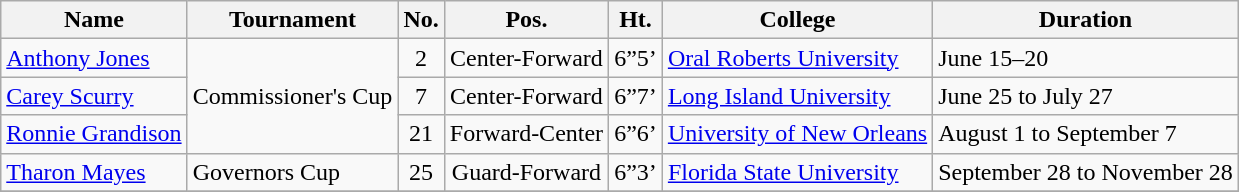<table class="wikitable" border="1">
<tr>
<th>Name</th>
<th>Tournament</th>
<th>No.</th>
<th>Pos.</th>
<th>Ht.</th>
<th>College</th>
<th>Duration</th>
</tr>
<tr>
<td><a href='#'>Anthony Jones</a></td>
<td rowspan="3">Commissioner's Cup</td>
<td align=center>2</td>
<td align=center>Center-Forward</td>
<td align=center>6”5’</td>
<td><a href='#'>Oral Roberts University</a></td>
<td>June 15–20</td>
</tr>
<tr>
<td><a href='#'>Carey Scurry</a></td>
<td align=center>7</td>
<td align=center>Center-Forward</td>
<td align=center>6”7’</td>
<td><a href='#'>Long Island University</a></td>
<td>June 25 to July 27</td>
</tr>
<tr>
<td><a href='#'>Ronnie Grandison</a></td>
<td align=center>21</td>
<td align=center>Forward-Center</td>
<td align=center>6”6’</td>
<td><a href='#'>University of New Orleans</a></td>
<td>August 1 to September 7</td>
</tr>
<tr>
<td><a href='#'>Tharon Mayes</a></td>
<td>Governors Cup</td>
<td align=center>25</td>
<td align=center>Guard-Forward</td>
<td align=center>6”3’</td>
<td><a href='#'>Florida State University</a></td>
<td>September 28 to November 28</td>
</tr>
<tr>
</tr>
</table>
